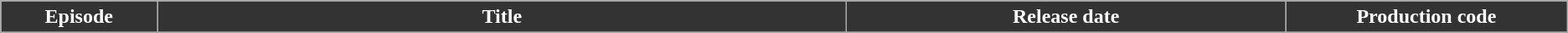<table class="wikitable plainrowheaders" style="background: #FFFFFF;" style="width:100%">
<tr>
<th scope="col" style="background:#333; color:#fff; width:5%;">Episode</th>
<th scope="col" style="background:#333; color:#fff; width:22%;">Title</th>
<th scope="col" style="background:#333; color:#fff; width:14%;">Release date</th>
<th scope="col" style="background:#333; color:#fff; width:9%;">Production code</th>
</tr>
<tr>
</tr>
</table>
